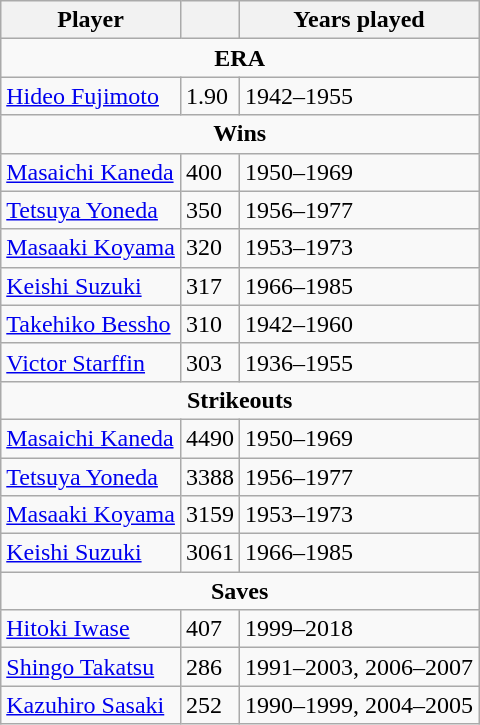<table class="wikitable" style="clear: both;">
<tr>
<th>Player</th>
<th></th>
<th>Years played</th>
</tr>
<tr>
<td colspan="3" style="text-align:center;"><strong>ERA</strong></td>
</tr>
<tr>
<td> <a href='#'>Hideo Fujimoto</a></td>
<td>1.90</td>
<td>1942–1955</td>
</tr>
<tr>
<td colspan="3" style="text-align:center;"><strong>Wins</strong></td>
</tr>
<tr>
<td> <a href='#'>Masaichi Kaneda</a></td>
<td>400</td>
<td>1950–1969</td>
</tr>
<tr>
<td> <a href='#'>Tetsuya Yoneda</a></td>
<td>350</td>
<td>1956–1977</td>
</tr>
<tr>
<td> <a href='#'>Masaaki Koyama</a></td>
<td>320</td>
<td>1953–1973</td>
</tr>
<tr>
<td> <a href='#'>Keishi Suzuki</a></td>
<td>317</td>
<td>1966–1985</td>
</tr>
<tr>
<td> <a href='#'>Takehiko Bessho</a></td>
<td>310</td>
<td>1942–1960</td>
</tr>
<tr>
<td> <a href='#'>Victor Starffin</a></td>
<td>303</td>
<td>1936–1955</td>
</tr>
<tr>
<td colspan="3" style="text-align:center;"><strong>Strikeouts</strong><br><small></small></td>
</tr>
<tr>
<td> <a href='#'>Masaichi Kaneda</a></td>
<td>4490</td>
<td>1950–1969</td>
</tr>
<tr>
<td> <a href='#'>Tetsuya Yoneda</a></td>
<td>3388</td>
<td>1956–1977</td>
</tr>
<tr>
<td> <a href='#'>Masaaki Koyama</a></td>
<td>3159</td>
<td>1953–1973</td>
</tr>
<tr>
<td> <a href='#'>Keishi Suzuki</a></td>
<td>3061</td>
<td>1966–1985</td>
</tr>
<tr>
<td colspan="3" style="text-align:center;"><strong>Saves</strong></td>
</tr>
<tr>
<td> <a href='#'>Hitoki Iwase</a></td>
<td>407</td>
<td>1999–2018</td>
</tr>
<tr>
<td> <a href='#'>Shingo Takatsu</a></td>
<td>286</td>
<td>1991–2003, 2006–2007</td>
</tr>
<tr>
<td> <a href='#'>Kazuhiro Sasaki</a></td>
<td>252</td>
<td>1990–1999, 2004–2005</td>
</tr>
</table>
